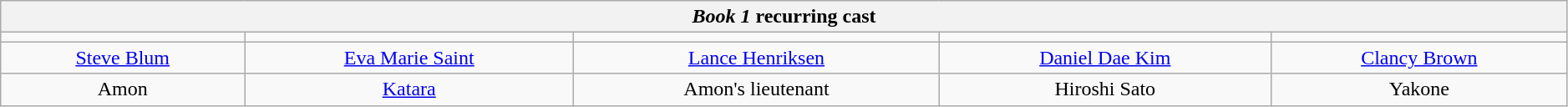<table class="wikitable" style="width:99%; text-align:center;">
<tr>
<th colspan=9><em>Book 1</em> recurring cast</th>
</tr>
<tr>
<td></td>
<td></td>
<td></td>
<td></td>
<td></td>
</tr>
<tr>
<td><a href='#'>Steve Blum</a></td>
<td><a href='#'>Eva Marie Saint</a></td>
<td><a href='#'>Lance Henriksen</a></td>
<td><a href='#'>Daniel Dae Kim</a></td>
<td><a href='#'>Clancy Brown</a></td>
</tr>
<tr>
<td>Amon</td>
<td><a href='#'>Katara</a></td>
<td>Amon's lieutenant</td>
<td>Hiroshi Sato</td>
<td>Yakone</td>
</tr>
</table>
